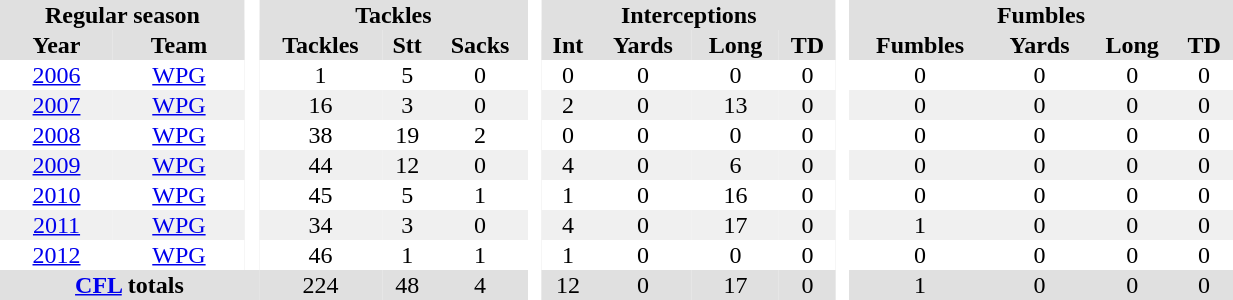<table BORDER="0" CELLPADDING="1" CELLSPACING="0" width="65%" style="text-align:center">
<tr bgcolor="#e0e0e0">
<th colspan="2">Regular season</th>
<th rowspan="99" bgcolor="#ffffff"> </th>
<th colspan="3">Tackles</th>
<th rowspan="99" bgcolor="#ffffff"> </th>
<th colspan="4">Interceptions</th>
<th rowspan="99" bgcolor="#ffffff"> </th>
<th colspan="4">Fumbles</th>
</tr>
<tr bgcolor="#e0e0e0">
<th>Year</th>
<th>Team</th>
<th>Tackles</th>
<th>Stt</th>
<th>Sacks</th>
<th>Int</th>
<th>Yards</th>
<th>Long</th>
<th>TD</th>
<th>Fumbles</th>
<th>Yards</th>
<th>Long</th>
<th>TD</th>
</tr>
<tr ALIGN="center">
<td><a href='#'>2006</a></td>
<td><a href='#'>WPG</a></td>
<td>1</td>
<td>5</td>
<td>0</td>
<td>0</td>
<td>0</td>
<td>0</td>
<td>0</td>
<td>0</td>
<td>0</td>
<td>0</td>
<td>0</td>
</tr>
<tr ALIGN="center" bgcolor="#f0f0f0">
<td><a href='#'>2007</a></td>
<td><a href='#'>WPG</a></td>
<td>16</td>
<td>3</td>
<td>0</td>
<td>2</td>
<td>0</td>
<td>13</td>
<td>0</td>
<td>0</td>
<td>0</td>
<td>0</td>
<td>0</td>
</tr>
<tr ALIGN="center">
<td><a href='#'>2008</a></td>
<td><a href='#'>WPG</a></td>
<td>38</td>
<td>19</td>
<td>2</td>
<td>0</td>
<td>0</td>
<td>0</td>
<td>0</td>
<td>0</td>
<td>0</td>
<td>0</td>
<td>0</td>
</tr>
<tr ALIGN="center" bgcolor="#f0f0f0">
<td><a href='#'>2009</a></td>
<td><a href='#'>WPG</a></td>
<td>44</td>
<td>12</td>
<td>0</td>
<td>4</td>
<td>0</td>
<td>6</td>
<td>0</td>
<td>0</td>
<td>0</td>
<td>0</td>
<td>0</td>
</tr>
<tr ALIGN="center">
<td><a href='#'>2010</a></td>
<td><a href='#'>WPG</a></td>
<td>45</td>
<td>5</td>
<td>1</td>
<td>1</td>
<td>0</td>
<td>16</td>
<td>0</td>
<td>0</td>
<td>0</td>
<td>0</td>
<td>0</td>
</tr>
<tr ALIGN="center" bgcolor="#f0f0f0">
<td><a href='#'>2011</a></td>
<td><a href='#'>WPG</a></td>
<td>34</td>
<td>3</td>
<td>0</td>
<td>4</td>
<td>0</td>
<td>17</td>
<td>0</td>
<td>1</td>
<td>0</td>
<td>0</td>
<td>0</td>
</tr>
<tr ALIGN="center">
<td><a href='#'>2012</a></td>
<td><a href='#'>WPG</a></td>
<td>46</td>
<td>1</td>
<td>1</td>
<td>1</td>
<td>0</td>
<td>0</td>
<td>0</td>
<td>0</td>
<td>0</td>
<td>0</td>
<td>0</td>
</tr>
<tr bgcolor="#e0e0e0">
<th colspan="3"><a href='#'>CFL</a> totals</th>
<td>224</td>
<td>48</td>
<td>4</td>
<td>12</td>
<td>0</td>
<td>17</td>
<td>0</td>
<td>1</td>
<td>0</td>
<td>0</td>
<td>0</td>
</tr>
</table>
